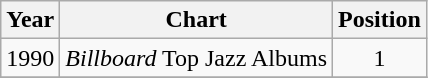<table class="wikitable">
<tr>
<th align="left">Year</th>
<th align="left">Chart</th>
<th align="left">Position</th>
</tr>
<tr>
<td align="left">1990</td>
<td align="left"><em>Billboard</em> Top Jazz Albums</td>
<td align="center">1</td>
</tr>
<tr>
</tr>
</table>
